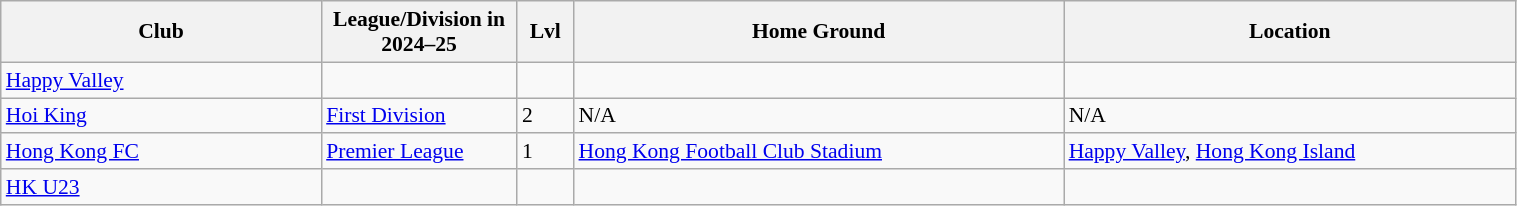<table class="wikitable sortable" width=80% style="font-size:90%">
<tr>
<th width=17%><strong>Club</strong></th>
<th width=10%><strong>League/Division in 2024–25</strong></th>
<th width=3%><strong>Lvl</strong></th>
<th width=26%><strong>Home Ground</strong></th>
<th width=24%><strong>Location</strong></th>
</tr>
<tr>
<td><a href='#'>Happy Valley</a></td>
<td></td>
<td></td>
<td></td>
</tr>
<tr>
<td><a href='#'>Hoi King</a></td>
<td><a href='#'>First Division</a></td>
<td>2</td>
<td>N/A</td>
<td>N/A</td>
</tr>
<tr>
<td><a href='#'>Hong Kong FC</a></td>
<td><a href='#'>Premier League</a></td>
<td>1</td>
<td><a href='#'>Hong Kong Football Club Stadium</a></td>
<td><a href='#'>Happy Valley</a>, <a href='#'>Hong Kong Island</a></td>
</tr>
<tr>
<td><a href='#'>HK U23</a></td>
<td></td>
<td></td>
<td></td>
<td></td>
</tr>
</table>
